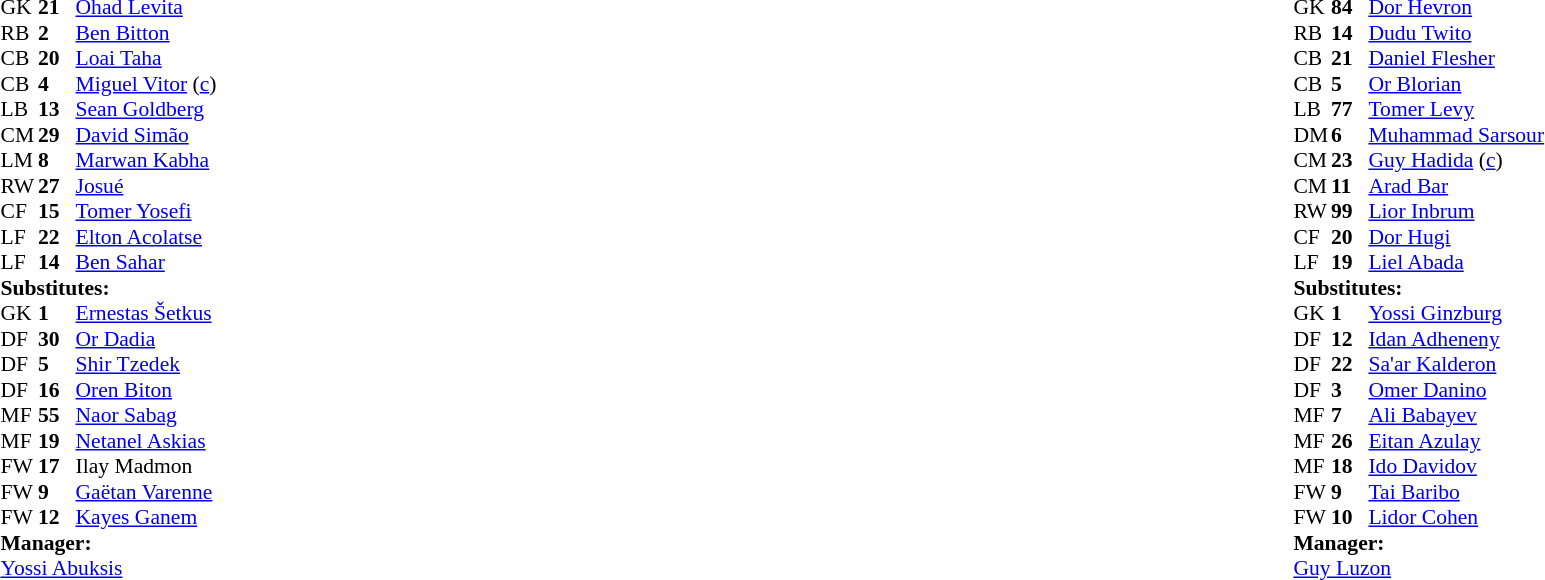<table width="100%">
<tr>
<td valign="top" width="50%"><br><table style="font-size: 90%" cellspacing="0" cellpadding="0">
<tr>
<td colspan="4"></td>
</tr>
<tr>
<th width=25></th>
<th width=25></th>
</tr>
<tr>
<td>GK</td>
<td><strong>21</strong></td>
<td> <a href='#'>Ohad Levita</a></td>
</tr>
<tr>
<td>RB</td>
<td><strong>2</strong></td>
<td> <a href='#'>Ben Bitton</a></td>
<td></td>
</tr>
<tr>
<td>CB</td>
<td><strong>20</strong></td>
<td> <a href='#'>Loai Taha</a></td>
</tr>
<tr>
<td>CB</td>
<td><strong>4</strong></td>
<td> <a href='#'>Miguel Vitor</a> (<a href='#'>c</a>)</td>
</tr>
<tr>
<td>LB</td>
<td><strong>13</strong></td>
<td> <a href='#'>Sean Goldberg</a></td>
</tr>
<tr>
<td>CM</td>
<td><strong>29</strong></td>
<td> <a href='#'>David Simão</a></td>
<td></td>
</tr>
<tr>
<td>LM</td>
<td><strong>8</strong></td>
<td> <a href='#'>Marwan Kabha</a></td>
<td></td>
<td></td>
</tr>
<tr>
<td>RW</td>
<td><strong>27</strong></td>
<td> <a href='#'>Josué</a></td>
<td></td>
<td></td>
</tr>
<tr>
<td>CF</td>
<td><strong>15</strong></td>
<td> <a href='#'>Tomer Yosefi</a></td>
<td></td>
<td></td>
</tr>
<tr>
<td>LF</td>
<td><strong>22</strong></td>
<td> <a href='#'>Elton Acolatse</a></td>
<td></td>
<td></td>
</tr>
<tr>
<td>LF</td>
<td><strong>14</strong></td>
<td> <a href='#'>Ben Sahar</a></td>
<td></td>
<td></td>
</tr>
<tr>
<td colspan=3><strong>Substitutes:</strong></td>
</tr>
<tr>
<td>GK</td>
<td><strong>1</strong></td>
<td> <a href='#'>Ernestas Šetkus</a></td>
</tr>
<tr>
<td>DF</td>
<td><strong>30</strong></td>
<td> <a href='#'>Or Dadia</a></td>
<td></td>
<td></td>
</tr>
<tr>
<td>DF</td>
<td><strong>5</strong></td>
<td> <a href='#'>Shir Tzedek</a></td>
<td></td>
<td></td>
</tr>
<tr>
<td>DF</td>
<td><strong>16</strong></td>
<td> <a href='#'>Oren Biton</a></td>
<td></td>
<td></td>
</tr>
<tr>
<td>MF</td>
<td><strong>55</strong></td>
<td> <a href='#'>Naor Sabag</a></td>
<td></td>
<td></td>
</tr>
<tr>
<td>MF</td>
<td><strong>19</strong></td>
<td> <a href='#'>Netanel Askias</a></td>
</tr>
<tr>
<td>FW</td>
<td><strong>17</strong></td>
<td> Ilay Madmon</td>
</tr>
<tr>
<td>FW</td>
<td><strong>9</strong></td>
<td> <a href='#'>Gaëtan Varenne</a></td>
</tr>
<tr>
<td>FW</td>
<td><strong>12</strong></td>
<td> <a href='#'>Kayes Ganem</a></td>
<td></td>
<td></td>
</tr>
<tr>
<td colspan=3><strong>Manager:</strong></td>
</tr>
<tr>
<td colspan=3> <a href='#'>Yossi Abuksis</a></td>
</tr>
</table>
</td>
<td valign="top"></td>
<td style="vertical-align:top; width:50%;"><br><table style="font-size: 90%" cellspacing="0" cellpadding="0" align=center>
<tr>
<td colspan="4"></td>
</tr>
<tr>
<th width=25></th>
<th width=25></th>
</tr>
<tr>
<td>GK</td>
<td><strong>84</strong></td>
<td> <a href='#'>Dor Hevron</a></td>
</tr>
<tr>
<td>RB</td>
<td><strong>14</strong></td>
<td> <a href='#'>Dudu Twito</a></td>
</tr>
<tr>
<td>CB</td>
<td><strong>21</strong></td>
<td> <a href='#'>Daniel Flesher</a></td>
</tr>
<tr>
<td>CB</td>
<td><strong>5</strong></td>
<td> <a href='#'>Or Blorian</a></td>
</tr>
<tr>
<td>LB</td>
<td><strong>77</strong></td>
<td> <a href='#'>Tomer Levy</a></td>
<td></td>
<td></td>
</tr>
<tr>
<td>DM</td>
<td><strong>6</strong></td>
<td> <a href='#'>Muhammad Sarsour</a></td>
<td></td>
<td></td>
</tr>
<tr>
<td>CM</td>
<td><strong>23</strong></td>
<td> <a href='#'>Guy Hadida</a> (<a href='#'>c</a>)</td>
<td></td>
<td></td>
</tr>
<tr>
<td>CM</td>
<td><strong>11</strong></td>
<td> <a href='#'>Arad Bar</a></td>
<td></td>
</tr>
<tr>
<td>RW</td>
<td><strong>99</strong></td>
<td> <a href='#'>Lior Inbrum</a></td>
<td></td>
<td></td>
</tr>
<tr>
<td>CF</td>
<td><strong>20</strong></td>
<td> <a href='#'>Dor Hugi</a></td>
</tr>
<tr>
<td>LF</td>
<td><strong>19</strong></td>
<td> <a href='#'>Liel Abada</a></td>
<td></td>
<td></td>
</tr>
<tr>
<td colspan=3><strong>Substitutes:</strong></td>
</tr>
<tr>
<td>GK</td>
<td><strong>1</strong></td>
<td> <a href='#'>Yossi Ginzburg</a></td>
</tr>
<tr>
<td>DF</td>
<td><strong>12</strong></td>
<td> <a href='#'>Idan Adheneny</a></td>
</tr>
<tr>
<td>DF</td>
<td><strong>22</strong></td>
<td> <a href='#'>Sa'ar Kalderon</a></td>
</tr>
<tr>
<td>DF</td>
<td><strong>3</strong></td>
<td> <a href='#'>Omer Danino</a></td>
<td></td>
<td></td>
</tr>
<tr>
<td>MF</td>
<td><strong>7</strong></td>
<td> <a href='#'>Ali Babayev</a></td>
</tr>
<tr>
<td>MF</td>
<td><strong>26</strong></td>
<td> <a href='#'>Eitan Azulay</a></td>
<td></td>
<td></td>
</tr>
<tr>
<td>MF</td>
<td><strong>18</strong></td>
<td> <a href='#'>Ido Davidov</a></td>
<td></td>
<td></td>
</tr>
<tr>
<td>FW</td>
<td><strong>9</strong></td>
<td> <a href='#'>Tai Baribo</a></td>
<td></td>
<td></td>
</tr>
<tr>
<td>FW</td>
<td><strong>10</strong></td>
<td> <a href='#'>Lidor Cohen</a></td>
<td></td>
<td></td>
</tr>
<tr>
<td colspan=3><strong>Manager:</strong></td>
</tr>
<tr>
<td colspan=4> <a href='#'>Guy Luzon</a></td>
</tr>
</table>
</td>
</tr>
</table>
